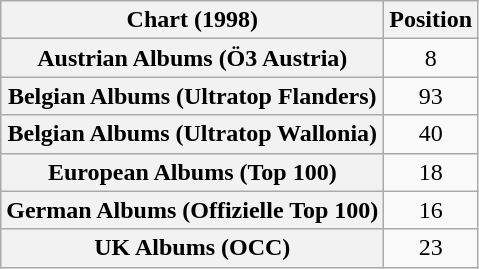<table class="wikitable sortable plainrowheaders" style="text-align:center">
<tr>
<th scope="col">Chart (1998)</th>
<th scope="col">Position</th>
</tr>
<tr>
<th scope="row">Austrian Albums (Ö3 Austria)</th>
<td>8</td>
</tr>
<tr>
<th scope="row">Belgian Albums (Ultratop Flanders)</th>
<td>93</td>
</tr>
<tr>
<th scope="row">Belgian Albums (Ultratop Wallonia)</th>
<td>40</td>
</tr>
<tr>
<th scope="row">European Albums (Top 100)</th>
<td>18</td>
</tr>
<tr>
<th scope="row">German Albums (Offizielle Top 100)</th>
<td>16</td>
</tr>
<tr>
<th scope="row">UK Albums (OCC)</th>
<td>23</td>
</tr>
</table>
